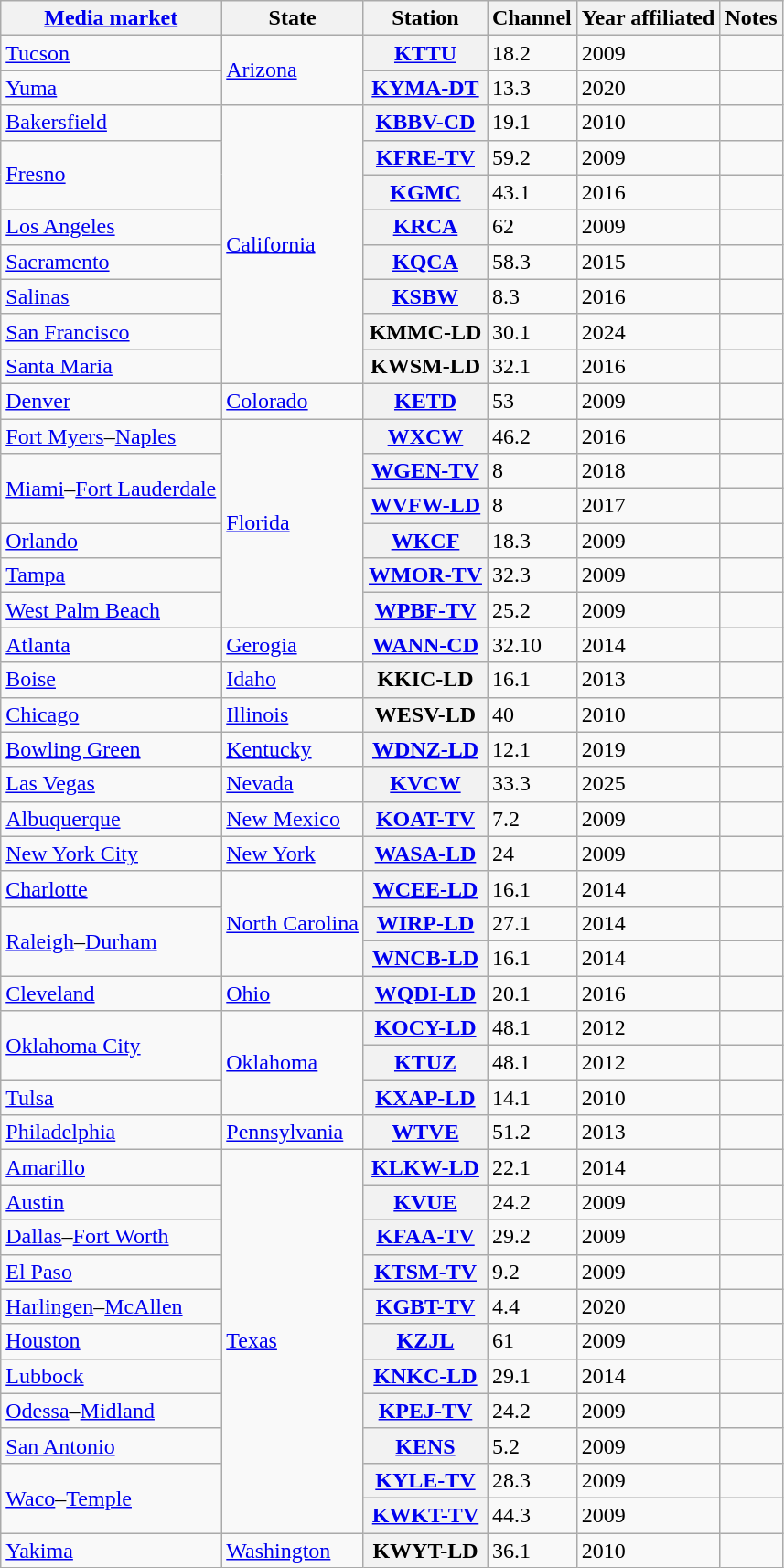<table class="wikitable sortable">
<tr>
<th scope="col"><a href='#'>Media market</a></th>
<th scope="col">State</th>
<th scope="col">Station</th>
<th scope="col">Channel</th>
<th scope="col">Year affiliated</th>
<th scope="col" class="unsortable">Notes</th>
</tr>
<tr>
<td><a href='#'>Tucson</a></td>
<td rowspan="2"><a href='#'>Arizona</a></td>
<th scope="row"><a href='#'>KTTU</a></th>
<td>18.2</td>
<td>2009</td>
<td></td>
</tr>
<tr>
<td><a href='#'>Yuma</a></td>
<th scope="row"><a href='#'>KYMA-DT</a></th>
<td>13.3</td>
<td>2020</td>
<td></td>
</tr>
<tr>
<td><a href='#'>Bakersfield</a></td>
<td rowspan="8"><a href='#'>California</a></td>
<th scope="row"><a href='#'>KBBV-CD</a></th>
<td>19.1</td>
<td>2010</td>
<td></td>
</tr>
<tr>
<td rowspan="2"><a href='#'>Fresno</a></td>
<th scope="row"><a href='#'>KFRE-TV</a></th>
<td>59.2</td>
<td>2009</td>
<td></td>
</tr>
<tr>
<th scope="row"><a href='#'>KGMC</a></th>
<td>43.1</td>
<td>2016</td>
<td></td>
</tr>
<tr>
<td><a href='#'>Los Angeles</a></td>
<th scope="row"><a href='#'>KRCA</a></th>
<td>62</td>
<td>2009</td>
<td></td>
</tr>
<tr>
<td><a href='#'>Sacramento</a></td>
<th scope="row"><a href='#'>KQCA</a></th>
<td>58.3</td>
<td>2015</td>
<td></td>
</tr>
<tr>
<td><a href='#'>Salinas</a></td>
<th scope="row"><a href='#'>KSBW</a></th>
<td>8.3</td>
<td>2016</td>
<td></td>
</tr>
<tr>
<td><a href='#'>San Francisco</a></td>
<th scope="row">KMMC-LD</th>
<td>30.1</td>
<td>2024</td>
<td></td>
</tr>
<tr>
<td><a href='#'>Santa Maria</a></td>
<th scope="row">KWSM-LD</th>
<td>32.1</td>
<td>2016</td>
<td></td>
</tr>
<tr>
<td><a href='#'>Denver</a></td>
<td><a href='#'>Colorado</a></td>
<th scope="row"><a href='#'>KETD</a></th>
<td>53</td>
<td>2009</td>
<td></td>
</tr>
<tr>
<td><a href='#'>Fort Myers</a>–<a href='#'>Naples</a></td>
<td rowspan="6"><a href='#'>Florida</a></td>
<th scope="row"><a href='#'>WXCW</a></th>
<td>46.2</td>
<td>2016</td>
<td></td>
</tr>
<tr>
<td rowspan="2"><a href='#'>Miami</a>–<a href='#'>Fort Lauderdale</a></td>
<th scope="row"><a href='#'>WGEN-TV</a></th>
<td>8</td>
<td>2018</td>
<td></td>
</tr>
<tr>
<th scope="row"><a href='#'>WVFW-LD</a></th>
<td>8</td>
<td>2017</td>
<td></td>
</tr>
<tr>
<td><a href='#'>Orlando</a></td>
<th scope="row"><a href='#'>WKCF</a></th>
<td>18.3</td>
<td>2009</td>
<td></td>
</tr>
<tr>
<td><a href='#'>Tampa</a></td>
<th scope="row"><a href='#'>WMOR-TV</a></th>
<td>32.3</td>
<td>2009</td>
<td></td>
</tr>
<tr>
<td><a href='#'>West Palm Beach</a></td>
<th scope="row"><a href='#'>WPBF-TV</a></th>
<td>25.2</td>
<td>2009</td>
<td></td>
</tr>
<tr>
<td><a href='#'>Atlanta</a></td>
<td><a href='#'>Gerogia</a></td>
<th scope="row"><a href='#'>WANN-CD</a></th>
<td>32.10</td>
<td>2014</td>
<td></td>
</tr>
<tr>
<td><a href='#'>Boise</a></td>
<td><a href='#'>Idaho</a></td>
<th scope="row">KKIC-LD</th>
<td>16.1</td>
<td>2013</td>
<td></td>
</tr>
<tr>
<td><a href='#'>Chicago</a></td>
<td><a href='#'>Illinois</a></td>
<th scope="row">WESV-LD</th>
<td>40</td>
<td>2010</td>
<td></td>
</tr>
<tr>
<td><a href='#'>Bowling Green</a></td>
<td><a href='#'>Kentucky</a></td>
<th scope="row"><a href='#'>WDNZ-LD</a></th>
<td>12.1</td>
<td>2019</td>
<td></td>
</tr>
<tr>
<td><a href='#'>Las Vegas</a></td>
<td><a href='#'>Nevada</a></td>
<th><a href='#'>KVCW</a></th>
<td>33.3</td>
<td>2025</td>
<td></td>
</tr>
<tr>
<td><a href='#'>Albuquerque</a></td>
<td><a href='#'>New Mexico</a></td>
<th scope="row"><a href='#'>KOAT-TV</a></th>
<td>7.2</td>
<td>2009</td>
<td></td>
</tr>
<tr>
<td><a href='#'>New York City</a></td>
<td><a href='#'>New York</a></td>
<th><a href='#'>WASA-LD</a></th>
<td>24</td>
<td>2009</td>
<td></td>
</tr>
<tr>
<td><a href='#'>Charlotte</a></td>
<td rowspan="3"><a href='#'>North Carolina</a></td>
<th scope="row"><a href='#'>WCEE-LD</a></th>
<td>16.1</td>
<td>2014</td>
<td></td>
</tr>
<tr>
<td rowspan="2"><a href='#'>Raleigh</a>–<a href='#'>Durham</a></td>
<th scope="row"><a href='#'>WIRP-LD</a></th>
<td>27.1</td>
<td>2014</td>
<td></td>
</tr>
<tr>
<th scope="row"><a href='#'>WNCB-LD</a></th>
<td>16.1</td>
<td>2014</td>
<td></td>
</tr>
<tr>
<td><a href='#'>Cleveland</a></td>
<td><a href='#'>Ohio</a></td>
<th scope="row"><a href='#'>WQDI-LD</a></th>
<td>20.1</td>
<td>2016</td>
<td></td>
</tr>
<tr>
<td rowspan="2"><a href='#'>Oklahoma City</a></td>
<td rowspan="3"><a href='#'>Oklahoma</a></td>
<th scope="row"><a href='#'>KOCY-LD</a></th>
<td>48.1</td>
<td>2012</td>
<td></td>
</tr>
<tr>
<th scope="row"><a href='#'>KTUZ</a></th>
<td>48.1</td>
<td>2012</td>
<td></td>
</tr>
<tr>
<td><a href='#'>Tulsa</a></td>
<th scope="row"><a href='#'>KXAP-LD</a></th>
<td>14.1</td>
<td>2010</td>
<td></td>
</tr>
<tr>
<td><a href='#'>Philadelphia</a></td>
<td><a href='#'>Pennsylvania</a></td>
<th scope="row"><a href='#'>WTVE</a></th>
<td>51.2</td>
<td>2013</td>
<td></td>
</tr>
<tr>
<td><a href='#'>Amarillo</a></td>
<td rowspan="11"><a href='#'>Texas</a></td>
<th scope="row"><a href='#'>KLKW-LD</a></th>
<td>22.1</td>
<td>2014</td>
<td></td>
</tr>
<tr>
<td><a href='#'>Austin</a></td>
<th scope="row"><a href='#'>KVUE</a></th>
<td>24.2</td>
<td>2009</td>
<td></td>
</tr>
<tr>
<td><a href='#'>Dallas</a>–<a href='#'>Fort Worth</a></td>
<th scope="row"><a href='#'>KFAA-TV</a></th>
<td>29.2</td>
<td>2009</td>
<td></td>
</tr>
<tr>
<td><a href='#'>El Paso</a></td>
<th scope="row"><a href='#'>KTSM-TV</a></th>
<td>9.2</td>
<td>2009</td>
<td></td>
</tr>
<tr>
<td><a href='#'>Harlingen</a>–<a href='#'>McAllen</a></td>
<th scope="row"><a href='#'>KGBT-TV</a></th>
<td>4.4</td>
<td>2020</td>
<td></td>
</tr>
<tr>
<td><a href='#'>Houston</a></td>
<th scope="row"><a href='#'>KZJL</a></th>
<td>61</td>
<td>2009</td>
<td></td>
</tr>
<tr>
<td><a href='#'>Lubbock</a></td>
<th scope="row"><a href='#'>KNKC-LD</a></th>
<td>29.1</td>
<td>2014</td>
<td></td>
</tr>
<tr>
<td><a href='#'>Odessa</a>–<a href='#'>Midland</a></td>
<th scope="row"><a href='#'>KPEJ-TV</a></th>
<td>24.2</td>
<td>2009</td>
<td></td>
</tr>
<tr>
<td><a href='#'>San Antonio</a></td>
<th scope="row"><a href='#'>KENS</a></th>
<td>5.2</td>
<td>2009</td>
<td></td>
</tr>
<tr>
<td rowspan="2"><a href='#'>Waco</a>–<a href='#'>Temple</a></td>
<th scope="row"><a href='#'>KYLE-TV</a></th>
<td>28.3</td>
<td>2009</td>
<td></td>
</tr>
<tr>
<th scope="row"><a href='#'>KWKT-TV</a></th>
<td>44.3</td>
<td>2009</td>
<td></td>
</tr>
<tr>
<td><a href='#'>Yakima</a></td>
<td><a href='#'>Washington</a></td>
<th scope="row">KWYT-LD</th>
<td>36.1</td>
<td>2010</td>
<td></td>
</tr>
</table>
